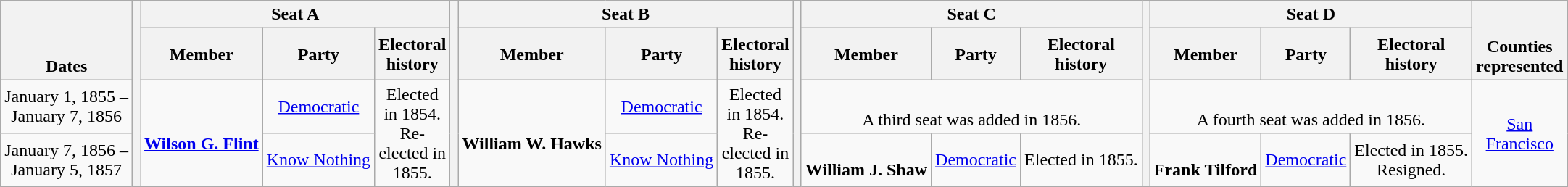<table class=wikitable style="text-align:center">
<tr valign=bottom>
<th rowspan=2>Dates</th>
<th rowspan="51"></th>
<th colspan=3>Seat A</th>
<th rowspan="51"></th>
<th colspan=3>Seat B</th>
<th rowspan="51"></th>
<th colspan=3>Seat C</th>
<th rowspan="51"></th>
<th colspan=3>Seat D</th>
<th rowspan=2>Counties represented</th>
</tr>
<tr style="height:3em">
<th>Member</th>
<th>Party</th>
<th>Electoral history</th>
<th>Member</th>
<th>Party</th>
<th>Electoral history</th>
<th>Member</th>
<th>Party</th>
<th>Electoral history</th>
<th>Member</th>
<th>Party</th>
<th>Electoral history</th>
</tr>
<tr>
<td nowrap>January 1, 1855 – <br> January 7, 1856</td>
<td rowspan=2 nowrap align=left><br><strong><a href='#'>Wilson G. Flint</a></strong><br></td>
<td><a href='#'>Democratic</a></td>
<td rowspan=2>Elected in 1854. <br> Re-elected in 1855. <br> </td>
<td rowspan=2 nowrap align=left><br><strong>William W. Hawks</strong><br></td>
<td><a href='#'>Democratic</a></td>
<td rowspan=2>Elected in 1854. <br> Re-elected in 1855. <br> </td>
<td colspan="3" valign=bottom>A third seat was added in 1856.</td>
<td colspan="3" valign=bottom>A fourth seat was added in 1856.</td>
<td rowspan="2"><a href='#'>San Francisco</a></td>
</tr>
<tr>
<td nowrap>January 7, 1856 – <br> January 5, 1857</td>
<td nowrap ><a href='#'>Know Nothing</a></td>
<td nowrap ><a href='#'>Know Nothing</a></td>
<td nowrap align=left><br><strong>William J. Shaw</strong><br></td>
<td nowrap ><a href='#'>Democratic</a></td>
<td nowrap>Elected in 1855. <br> </td>
<td nowrap align=left><br><strong>Frank Tilford</strong><br></td>
<td nowrap ><a href='#'>Democratic</a></td>
<td nowrap>Elected in 1855. <br> Resigned.</td>
</tr>
</table>
